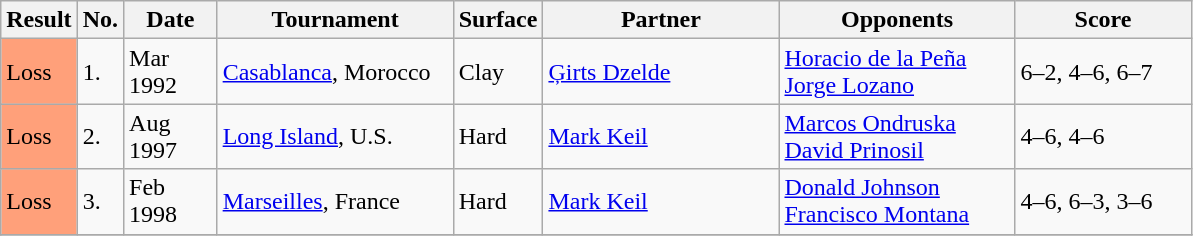<table class="sortable wikitable">
<tr>
<th style="width:40px">Result</th>
<th style="width:20px" class="unsortable">No.</th>
<th style="width:55px">Date</th>
<th style="width:150px">Tournament</th>
<th style="width:50px">Surface</th>
<th style="width:150px">Partner</th>
<th style="width:150px">Opponents</th>
<th style="width:110px" class="unsortable">Score</th>
</tr>
<tr>
<td style="background:#ffa07a;">Loss</td>
<td>1.</td>
<td>Mar 1992</td>
<td><a href='#'>Casablanca</a>, Morocco</td>
<td>Clay</td>
<td> <a href='#'>Ģirts Dzelde</a></td>
<td> <a href='#'>Horacio de la Peña</a> <br>  <a href='#'>Jorge Lozano</a></td>
<td>6–2, 4–6, 6–7</td>
</tr>
<tr>
<td style="background:#ffa07a;">Loss</td>
<td>2.</td>
<td>Aug 1997</td>
<td><a href='#'>Long Island</a>, U.S.</td>
<td>Hard</td>
<td> <a href='#'>Mark Keil</a></td>
<td> <a href='#'>Marcos Ondruska</a> <br> <a href='#'>David Prinosil</a></td>
<td>4–6, 4–6</td>
</tr>
<tr>
<td style="background:#ffa07a;">Loss</td>
<td>3.</td>
<td>Feb 1998</td>
<td><a href='#'>Marseilles</a>, France</td>
<td>Hard</td>
<td> <a href='#'>Mark Keil</a></td>
<td> <a href='#'>Donald Johnson</a> <br> <a href='#'>Francisco Montana</a></td>
<td>4–6, 6–3, 3–6</td>
</tr>
<tr>
</tr>
</table>
